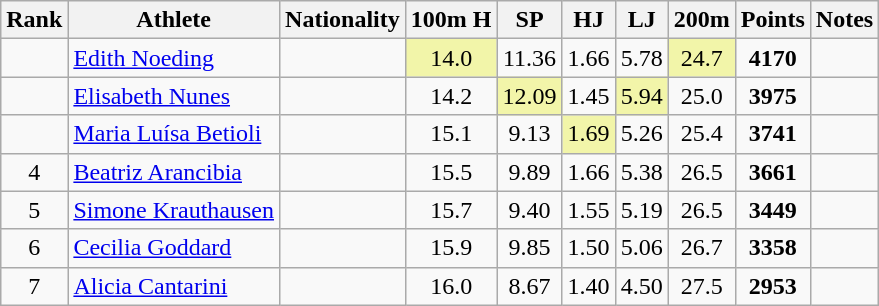<table class="wikitable sortable" style=" text-align:center;">
<tr>
<th>Rank</th>
<th>Athlete</th>
<th>Nationality</th>
<th>100m H</th>
<th>SP</th>
<th>HJ</th>
<th>LJ</th>
<th>200m</th>
<th>Points</th>
<th>Notes</th>
</tr>
<tr>
<td></td>
<td align=left><a href='#'>Edith Noeding</a></td>
<td align=left></td>
<td bgcolor=#F2F5A9>14.0</td>
<td>11.36</td>
<td>1.66</td>
<td>5.78</td>
<td bgcolor=#F2F5A9>24.7</td>
<td><strong>4170</strong></td>
<td></td>
</tr>
<tr>
<td></td>
<td align=left><a href='#'>Elisabeth Nunes</a></td>
<td align=left></td>
<td>14.2</td>
<td bgcolor=#F2F5A9>12.09</td>
<td>1.45</td>
<td bgcolor=#F2F5A9>5.94</td>
<td>25.0</td>
<td><strong>3975</strong></td>
<td></td>
</tr>
<tr>
<td></td>
<td align=left><a href='#'>Maria Luísa Betioli</a></td>
<td align=left></td>
<td>15.1</td>
<td>9.13</td>
<td bgcolor=#F2F5A9>1.69</td>
<td>5.26</td>
<td>25.4</td>
<td><strong>3741</strong></td>
<td></td>
</tr>
<tr>
<td>4</td>
<td align=left><a href='#'>Beatriz Arancibia</a></td>
<td align=left></td>
<td>15.5</td>
<td>9.89</td>
<td>1.66</td>
<td>5.38</td>
<td>26.5</td>
<td><strong>3661</strong></td>
<td></td>
</tr>
<tr>
<td>5</td>
<td align=left><a href='#'>Simone Krauthausen</a></td>
<td align=left></td>
<td>15.7</td>
<td>9.40</td>
<td>1.55</td>
<td>5.19</td>
<td>26.5</td>
<td><strong>3449</strong></td>
<td></td>
</tr>
<tr>
<td>6</td>
<td align=left><a href='#'>Cecilia Goddard</a></td>
<td align=left></td>
<td>15.9</td>
<td>9.85</td>
<td>1.50</td>
<td>5.06</td>
<td>26.7</td>
<td><strong>3358</strong></td>
<td></td>
</tr>
<tr>
<td>7</td>
<td align=left><a href='#'>Alicia Cantarini</a></td>
<td align=left></td>
<td>16.0</td>
<td>8.67</td>
<td>1.40</td>
<td>4.50</td>
<td>27.5</td>
<td><strong>2953</strong></td>
<td></td>
</tr>
</table>
